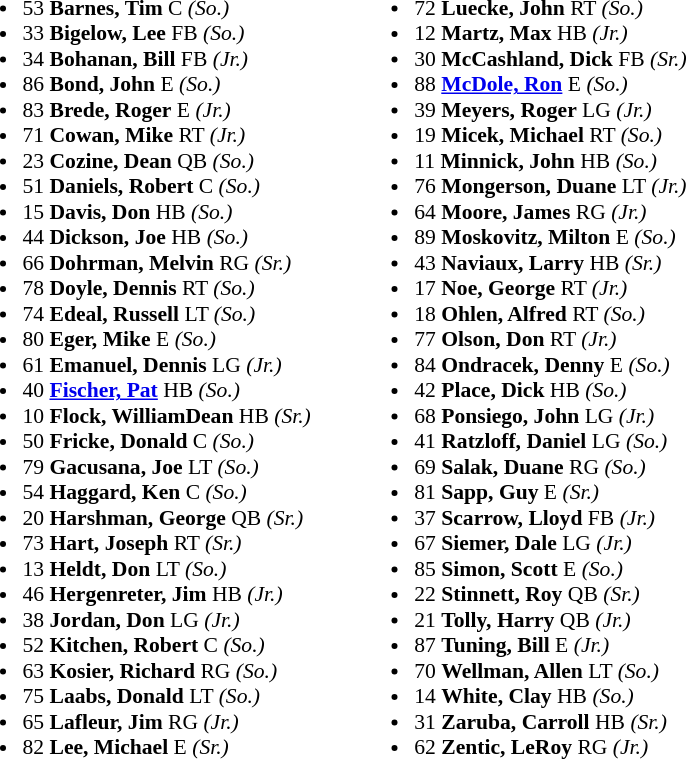<table class="toccolours" style="border-collapse:collapse; font-size:90%;">
<tr>
<td colspan="7" style="text-align:center;"></td>
</tr>
<tr>
<td valign="top"><br><ul><li>53 <strong>Barnes, Tim</strong> C <em>(So.)</em></li><li>33 <strong>Bigelow, Lee</strong> FB <em>(So.)</em></li><li>34 <strong>Bohanan, Bill</strong> FB <em>(Jr.)</em></li><li>86 <strong>Bond, John</strong> E <em>(So.)</em></li><li>83 <strong>Brede, Roger</strong> E <em>(Jr.)</em></li><li>71 <strong>Cowan, Mike</strong> RT <em>(Jr.)</em></li><li>23 <strong>Cozine, Dean</strong> QB <em>(So.)</em></li><li>51 <strong>Daniels, Robert</strong> C <em>(So.)</em></li><li>15 <strong>Davis, Don</strong> HB <em>(So.)</em></li><li>44 <strong>Dickson, Joe</strong> HB <em>(So.)</em></li><li>66 <strong>Dohrman, Melvin</strong> RG <em>(Sr.)</em></li><li>78 <strong>Doyle, Dennis</strong> RT <em>(So.)</em></li><li>74 <strong>Edeal, Russell</strong> LT <em>(So.)</em></li><li>80 <strong>Eger, Mike</strong> E <em>(So.)</em></li><li>61 <strong>Emanuel, Dennis</strong> LG <em>(Jr.)</em></li><li>40 <strong><a href='#'>Fischer, Pat</a></strong> HB <em>(So.)</em></li><li>10 <strong>Flock, WilliamDean</strong> HB <em>(Sr.)</em></li><li>50 <strong>Fricke, Donald</strong> C <em>(So.)</em></li><li>79 <strong>Gacusana, Joe</strong> LT <em>(So.)</em></li><li>54 <strong>Haggard, Ken</strong> C <em>(So.)</em></li><li>20 <strong>Harshman, George</strong> QB <em>(Sr.)</em></li><li>73 <strong>Hart, Joseph</strong> RT <em>(Sr.)</em></li><li>13 <strong>Heldt, Don</strong> LT <em>(So.)</em></li><li>46 <strong>Hergenreter, Jim</strong> HB <em>(Jr.)</em></li><li>38 <strong>Jordan, Don</strong> LG <em>(Jr.)</em></li><li>52 <strong>Kitchen, Robert</strong> C <em>(So.)</em></li><li>63 <strong>Kosier, Richard</strong> RG <em>(So.)</em></li><li>75 <strong>Laabs, Donald</strong> LT <em>(So.)</em></li><li>65 <strong>Lafleur, Jim</strong> RG <em>(Jr.)</em></li><li>82 <strong>Lee, Michael</strong> E <em>(Sr.)</em></li></ul></td>
<td width="25"> </td>
<td valign="top"><br><ul><li>72 <strong>Luecke, John</strong> RT <em>(So.)</em></li><li>12 <strong>Martz, Max</strong> HB <em>(Jr.)</em></li><li>30 <strong>McCashland, Dick</strong> FB <em>(Sr.)</em></li><li>88 <strong><a href='#'>McDole, Ron</a></strong> E <em>(So.)</em></li><li>39 <strong>Meyers, Roger</strong> LG <em>(Jr.)</em></li><li>19 <strong>Micek, Michael</strong> RT <em>(So.)</em></li><li>11 <strong>Minnick, John</strong> HB <em>(So.)</em></li><li>76 <strong>Mongerson, Duane</strong> LT <em>(Jr.)</em></li><li>64 <strong>Moore, James</strong> RG <em>(Jr.)</em></li><li>89 <strong>Moskovitz, Milton</strong> E <em>(So.)</em></li><li>43 <strong>Naviaux, Larry</strong> HB <em>(Sr.)</em></li><li>17 <strong>Noe, George</strong> RT <em>(Jr.)</em></li><li>18 <strong>Ohlen, Alfred</strong> RT <em>(So.)</em></li><li>77 <strong>Olson, Don</strong> RT <em>(Jr.)</em></li><li>84 <strong>Ondracek, Denny</strong> E <em>(So.)</em></li><li>42 <strong>Place, Dick</strong> HB <em>(So.)</em></li><li>68 <strong>Ponsiego, John</strong> LG <em>(Jr.)</em></li><li>41 <strong>Ratzloff, Daniel</strong> LG <em>(So.)</em></li><li>69 <strong>Salak, Duane</strong> RG <em>(So.)</em></li><li>81 <strong>Sapp, Guy</strong> E <em>(Sr.)</em></li><li>37 <strong>Scarrow, Lloyd</strong> FB <em>(Jr.)</em></li><li>67 <strong>Siemer, Dale</strong> LG <em>(Jr.)</em></li><li>85 <strong>Simon, Scott</strong> E <em>(So.)</em></li><li>22 <strong>Stinnett, Roy</strong> QB <em>(Sr.)</em></li><li>21 <strong>Tolly, Harry</strong> QB <em>(Jr.)</em></li><li>87 <strong>Tuning, Bill</strong> E <em>(Jr.)</em></li><li>70 <strong>Wellman, Allen</strong> LT <em>(So.)</em></li><li>14 <strong>White, Clay</strong> HB <em>(So.)</em></li><li>31 <strong>Zaruba, Carroll</strong> HB <em>(Sr.)</em></li><li>62 <strong>Zentic, LeRoy</strong> RG <em>(Jr.)</em></li></ul></td>
</tr>
</table>
